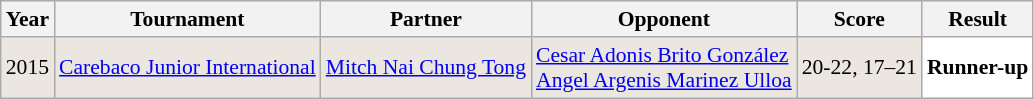<table class="sortable wikitable" style="font-size: 90%;">
<tr>
<th>Year</th>
<th>Tournament</th>
<th>Partner</th>
<th>Opponent</th>
<th>Score</th>
<th>Result</th>
</tr>
<tr style="background:#EBE7E0">
<td align="center">2015</td>
<td align="left"><a href='#'>Carebaco Junior International</a></td>
<td align="left"> <a href='#'>Mitch Nai Chung Tong</a></td>
<td align="left"> <a href='#'>Cesar Adonis Brito González</a> <br>  <a href='#'>Angel Argenis Marinez Ulloa</a></td>
<td align="left">20-22, 17–21</td>
<td style="text-align:left; background:white"> <strong>Runner-up</strong></td>
</tr>
</table>
